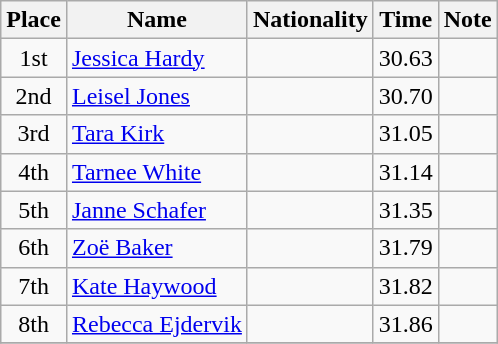<table class="wikitable" style="text-align:center">
<tr>
<th>Place</th>
<th>Name</th>
<th>Nationality</th>
<th>Time</th>
<th>Note</th>
</tr>
<tr>
<td>1st</td>
<td align=left><a href='#'>Jessica Hardy</a></td>
<td align=left></td>
<td>30.63</td>
<td></td>
</tr>
<tr>
<td>2nd</td>
<td align=left><a href='#'>Leisel Jones</a></td>
<td align=left></td>
<td>30.70</td>
<td></td>
</tr>
<tr>
<td>3rd</td>
<td align=left><a href='#'>Tara Kirk</a></td>
<td align=left></td>
<td>31.05</td>
<td></td>
</tr>
<tr>
<td>4th</td>
<td align=left><a href='#'>Tarnee White</a></td>
<td align=left></td>
<td>31.14</td>
<td></td>
</tr>
<tr>
<td>5th</td>
<td align=left><a href='#'>Janne Schafer</a></td>
<td align=left></td>
<td>31.35</td>
<td></td>
</tr>
<tr>
<td>6th</td>
<td align=left><a href='#'>Zoë Baker</a></td>
<td align=left></td>
<td>31.79</td>
<td></td>
</tr>
<tr>
<td>7th</td>
<td align=left><a href='#'>Kate Haywood</a></td>
<td align=left></td>
<td>31.82</td>
<td></td>
</tr>
<tr>
<td>8th</td>
<td align=left><a href='#'>Rebecca Ejdervik</a></td>
<td align=left></td>
<td>31.86</td>
<td></td>
</tr>
<tr>
</tr>
</table>
